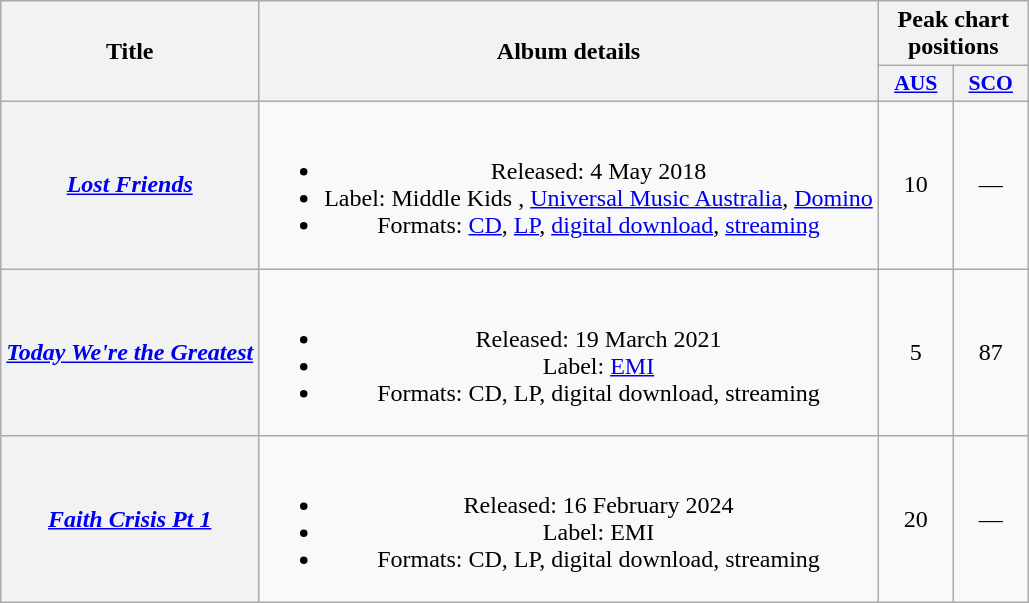<table class="wikitable plainrowheaders" style="text-align:center;">
<tr>
<th scope="col" rowspan="2">Title</th>
<th scope="col" rowspan="2">Album details</th>
<th scope="col" colspan="2">Peak chart positions</th>
</tr>
<tr>
<th scope="col" style="width:3em;font-size:90%;"><a href='#'>AUS</a><br></th>
<th scope="col" style="width:3em;font-size:90%;"><a href='#'>SCO</a><br></th>
</tr>
<tr>
<th scope="row"><em><a href='#'>Lost Friends</a></em></th>
<td><br><ul><li>Released: 4 May 2018</li><li>Label: Middle Kids , <a href='#'>Universal Music Australia</a>, <a href='#'>Domino</a></li><li>Formats: <a href='#'>CD</a>, <a href='#'>LP</a>, <a href='#'>digital download</a>, <a href='#'>streaming</a></li></ul></td>
<td>10</td>
<td>—</td>
</tr>
<tr>
<th scope="row"><em><a href='#'>Today We're the Greatest</a></em></th>
<td><br><ul><li>Released: 19 March 2021</li><li>Label: <a href='#'>EMI</a></li><li>Formats: CD, LP, digital download, streaming</li></ul></td>
<td>5</td>
<td>87</td>
</tr>
<tr>
<th scope="row"><em><a href='#'>Faith Crisis Pt 1</a></em></th>
<td><br><ul><li>Released: 16 February 2024</li><li>Label: EMI</li><li>Formats: CD, LP, digital download, streaming</li></ul></td>
<td>20<br></td>
<td>—</td>
</tr>
</table>
